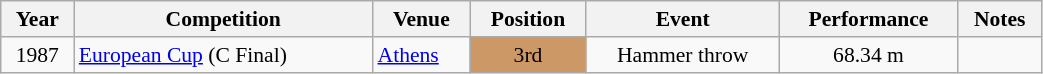<table class="wikitable" width=55% style="font-size:90%; text-align:center;">
<tr>
<th>Year</th>
<th>Competition</th>
<th>Venue</th>
<th>Position</th>
<th>Event</th>
<th>Performance</th>
<th>Notes</th>
</tr>
<tr>
<td>1987</td>
<td align=left><a href='#'>European Cup</a> (C Final)</td>
<td align=left> <a href='#'>Athens</a></td>
<td bgcolor=cc9966>3rd</td>
<td>Hammer throw</td>
<td>68.34 m</td>
<td></td>
</tr>
</table>
